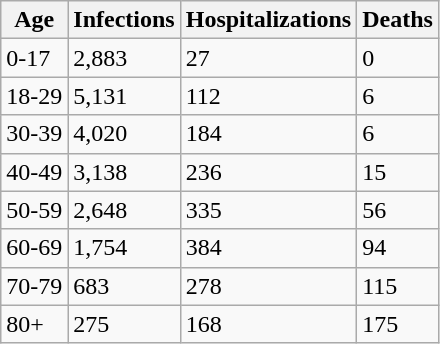<table class="wikitable">
<tr>
<th>Age</th>
<th>Infections</th>
<th>Hospitalizations</th>
<th>Deaths</th>
</tr>
<tr>
<td>0-17</td>
<td>2,883</td>
<td>27</td>
<td>0</td>
</tr>
<tr>
<td>18-29</td>
<td>5,131</td>
<td>112</td>
<td>6</td>
</tr>
<tr>
<td>30-39</td>
<td>4,020</td>
<td>184</td>
<td>6</td>
</tr>
<tr>
<td>40-49</td>
<td>3,138</td>
<td>236</td>
<td>15</td>
</tr>
<tr>
<td>50-59</td>
<td>2,648</td>
<td>335</td>
<td>56</td>
</tr>
<tr>
<td>60-69</td>
<td>1,754</td>
<td>384</td>
<td>94</td>
</tr>
<tr>
<td>70-79</td>
<td>683</td>
<td>278</td>
<td>115</td>
</tr>
<tr>
<td>80+</td>
<td>275</td>
<td>168</td>
<td>175</td>
</tr>
</table>
